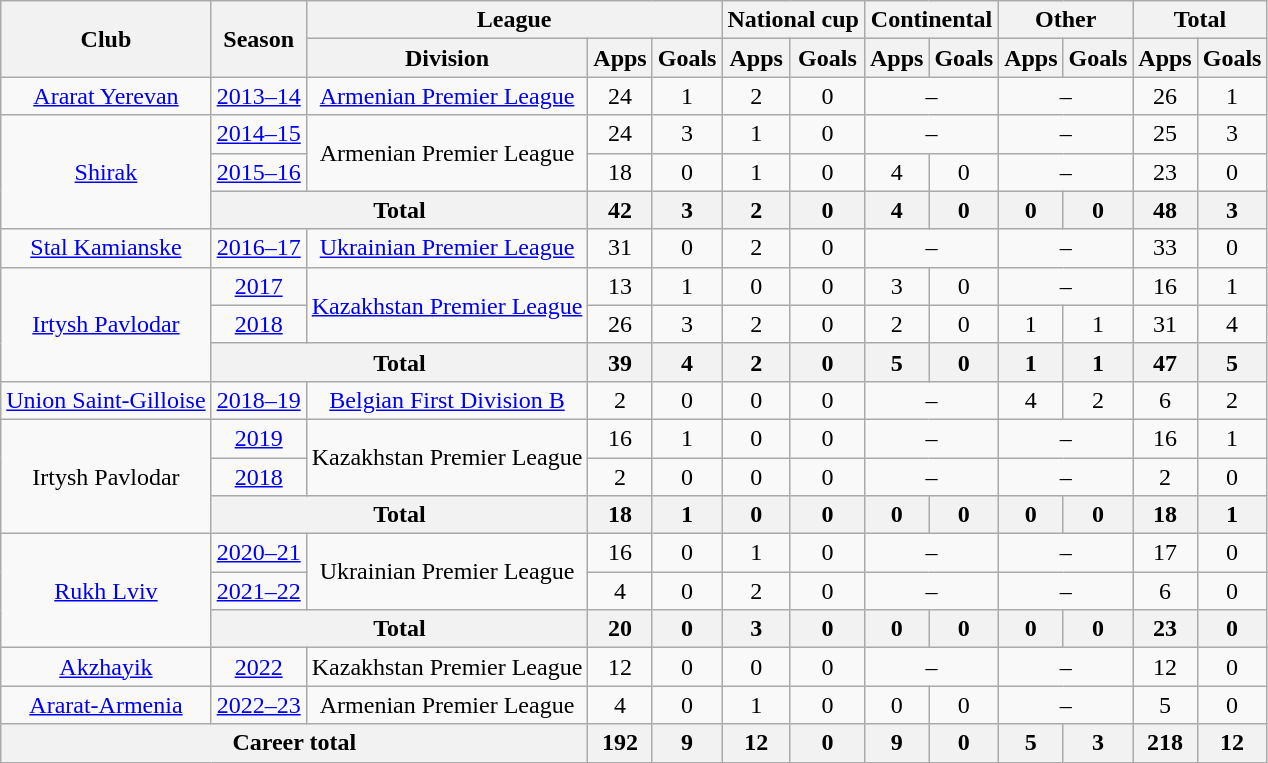<table class="wikitable" style="text-align: center;">
<tr>
<th rowspan="2">Club</th>
<th rowspan="2">Season</th>
<th colspan="3">League</th>
<th colspan="2">National cup</th>
<th colspan="2">Continental</th>
<th colspan="2">Other</th>
<th colspan="2">Total</th>
</tr>
<tr>
<th>Division</th>
<th>Apps</th>
<th>Goals</th>
<th>Apps</th>
<th>Goals</th>
<th>Apps</th>
<th>Goals</th>
<th>Apps</th>
<th>Goals</th>
<th>Apps</th>
<th>Goals</th>
</tr>
<tr>
<td><a href='#'>Ararat Yerevan</a></td>
<td><a href='#'>2013–14</a></td>
<td><a href='#'>Armenian Premier League</a></td>
<td>24</td>
<td>1</td>
<td>2</td>
<td>0</td>
<td colspan="2">–</td>
<td colspan="2">–</td>
<td>26</td>
<td>1</td>
</tr>
<tr>
<td rowspan="3"><a href='#'>Shirak</a></td>
<td><a href='#'>2014–15</a></td>
<td rowspan="2">Armenian Premier League</td>
<td>24</td>
<td>3</td>
<td>1</td>
<td>0</td>
<td colspan="2">–</td>
<td colspan="2">–</td>
<td>25</td>
<td>3</td>
</tr>
<tr>
<td><a href='#'>2015–16</a></td>
<td>18</td>
<td>0</td>
<td>1</td>
<td>0</td>
<td>4</td>
<td>0</td>
<td colspan="2">–</td>
<td>23</td>
<td>0</td>
</tr>
<tr>
<th colspan="2">Total</th>
<th>42</th>
<th>3</th>
<th>2</th>
<th>0</th>
<th>4</th>
<th>0</th>
<th>0</th>
<th>0</th>
<th>48</th>
<th>3</th>
</tr>
<tr>
<td><a href='#'>Stal Kamianske</a></td>
<td><a href='#'>2016–17</a></td>
<td><a href='#'>Ukrainian Premier League</a></td>
<td>31</td>
<td>0</td>
<td>2</td>
<td>0</td>
<td colspan="2">–</td>
<td colspan="2">–</td>
<td>33</td>
<td>0</td>
</tr>
<tr>
<td rowspan="3"><a href='#'>Irtysh Pavlodar</a></td>
<td><a href='#'>2017</a></td>
<td rowspan="2"><a href='#'>Kazakhstan Premier League</a></td>
<td>13</td>
<td>1</td>
<td>0</td>
<td>0</td>
<td>3</td>
<td>0</td>
<td colspan="2">–</td>
<td>16</td>
<td>1</td>
</tr>
<tr>
<td><a href='#'>2018</a></td>
<td>26</td>
<td>3</td>
<td>2</td>
<td>0</td>
<td>2</td>
<td>0</td>
<td>1</td>
<td>1</td>
<td>31</td>
<td>4</td>
</tr>
<tr>
<th colspan="2">Total</th>
<th>39</th>
<th>4</th>
<th>2</th>
<th>0</th>
<th>5</th>
<th>0</th>
<th>1</th>
<th>1</th>
<th>47</th>
<th>5</th>
</tr>
<tr>
<td><a href='#'>Union Saint-Gilloise</a></td>
<td><a href='#'>2018–19</a></td>
<td><a href='#'>Belgian First Division B</a></td>
<td>2</td>
<td>0</td>
<td>0</td>
<td>0</td>
<td colspan="2">–</td>
<td>4</td>
<td>2</td>
<td>6</td>
<td>2</td>
</tr>
<tr>
<td rowspan="3">Irtysh Pavlodar</td>
<td><a href='#'>2019</a></td>
<td rowspan="2">Kazakhstan Premier League</td>
<td>16</td>
<td>1</td>
<td>0</td>
<td>0</td>
<td colspan="2">–</td>
<td colspan="2">–</td>
<td>16</td>
<td>1</td>
</tr>
<tr>
<td><a href='#'>2018</a></td>
<td>2</td>
<td>0</td>
<td>0</td>
<td>0</td>
<td colspan="2">–</td>
<td colspan="2">–</td>
<td>2</td>
<td>0</td>
</tr>
<tr>
<th colspan="2">Total</th>
<th>18</th>
<th>1</th>
<th>0</th>
<th>0</th>
<th>0</th>
<th>0</th>
<th>0</th>
<th>0</th>
<th>18</th>
<th>1</th>
</tr>
<tr>
<td rowspan="3"><a href='#'>Rukh Lviv</a></td>
<td><a href='#'>2020–21</a></td>
<td rowspan="2">Ukrainian Premier League</td>
<td>16</td>
<td>0</td>
<td>1</td>
<td>0</td>
<td colspan="2">–</td>
<td colspan="2">–</td>
<td>17</td>
<td>0</td>
</tr>
<tr>
<td><a href='#'>2021–22</a></td>
<td>4</td>
<td>0</td>
<td>2</td>
<td>0</td>
<td colspan="2">–</td>
<td colspan="2">–</td>
<td>6</td>
<td>0</td>
</tr>
<tr>
<th colspan="2">Total</th>
<th>20</th>
<th>0</th>
<th>3</th>
<th>0</th>
<th>0</th>
<th>0</th>
<th>0</th>
<th>0</th>
<th>23</th>
<th>0</th>
</tr>
<tr>
<td><a href='#'>Akzhayik</a></td>
<td><a href='#'>2022</a></td>
<td>Kazakhstan Premier League</td>
<td>12</td>
<td>0</td>
<td>0</td>
<td>0</td>
<td colspan="2">–</td>
<td colspan="2">–</td>
<td>12</td>
<td>0</td>
</tr>
<tr>
<td><a href='#'>Ararat-Armenia</a></td>
<td><a href='#'>2022–23</a></td>
<td>Armenian Premier League</td>
<td>4</td>
<td>0</td>
<td>1</td>
<td>0</td>
<td>0</td>
<td>0</td>
<td colspan="2">–</td>
<td>5</td>
<td>0</td>
</tr>
<tr>
<th colspan="3">Career total</th>
<th>192</th>
<th>9</th>
<th>12</th>
<th>0</th>
<th>9</th>
<th>0</th>
<th>5</th>
<th>3</th>
<th>218</th>
<th>12</th>
</tr>
</table>
